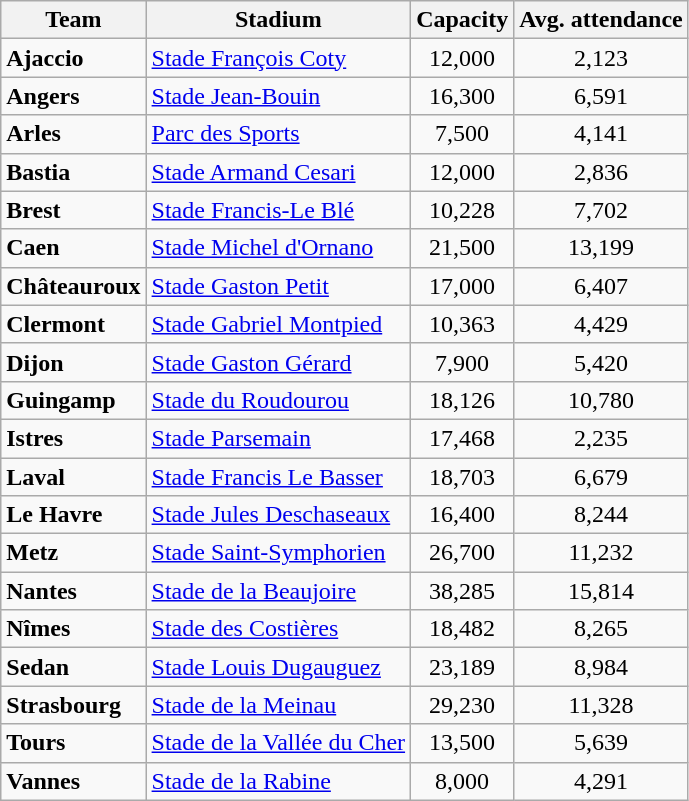<table class="wikitable sortable">
<tr>
<th>Team</th>
<th>Stadium</th>
<th>Capacity</th>
<th>Avg. attendance</th>
</tr>
<tr>
<td><strong>Ajaccio</strong></td>
<td><a href='#'>Stade François Coty</a></td>
<td style="text-align:center;">12,000</td>
<td style="text-align:center;">2,123</td>
</tr>
<tr>
<td><strong>Angers</strong></td>
<td><a href='#'>Stade Jean-Bouin</a></td>
<td style="text-align:center;">16,300</td>
<td style="text-align:center;">6,591</td>
</tr>
<tr>
<td><strong>Arles</strong></td>
<td><a href='#'>Parc des Sports</a></td>
<td style="text-align:center;">7,500</td>
<td style="text-align:center;">4,141</td>
</tr>
<tr>
<td><strong>Bastia</strong></td>
<td><a href='#'>Stade Armand Cesari</a></td>
<td style="text-align:center;">12,000</td>
<td style="text-align:center;">2,836</td>
</tr>
<tr>
<td><strong>Brest</strong></td>
<td><a href='#'>Stade Francis-Le Blé</a></td>
<td style="text-align:center;">10,228</td>
<td style="text-align:center;">7,702</td>
</tr>
<tr>
<td><strong>Caen</strong></td>
<td><a href='#'>Stade Michel d'Ornano</a></td>
<td style="text-align:center;">21,500</td>
<td style="text-align:center;">13,199</td>
</tr>
<tr>
<td><strong>Châteauroux</strong></td>
<td><a href='#'>Stade Gaston Petit</a></td>
<td style="text-align:center;">17,000</td>
<td style="text-align:center;">6,407</td>
</tr>
<tr>
<td><strong>Clermont</strong></td>
<td><a href='#'>Stade Gabriel Montpied</a></td>
<td style="text-align:center;">10,363</td>
<td style="text-align:center;">4,429</td>
</tr>
<tr>
<td><strong>Dijon</strong></td>
<td><a href='#'>Stade Gaston Gérard</a></td>
<td style="text-align:center;">7,900</td>
<td style="text-align:center;">5,420</td>
</tr>
<tr>
<td><strong>Guingamp</strong></td>
<td><a href='#'>Stade du Roudourou</a></td>
<td style="text-align:center;">18,126</td>
<td style="text-align:center;">10,780</td>
</tr>
<tr>
<td><strong>Istres</strong></td>
<td><a href='#'>Stade Parsemain</a></td>
<td style="text-align:center;">17,468</td>
<td style="text-align:center;">2,235</td>
</tr>
<tr>
<td><strong>Laval</strong></td>
<td><a href='#'>Stade Francis Le Basser</a></td>
<td style="text-align:center;">18,703</td>
<td style="text-align:center;">6,679</td>
</tr>
<tr>
<td><strong>Le Havre</strong></td>
<td><a href='#'>Stade Jules Deschaseaux</a></td>
<td style="text-align:center;">16,400</td>
<td style="text-align:center;">8,244</td>
</tr>
<tr>
<td><strong>Metz</strong></td>
<td><a href='#'>Stade Saint-Symphorien</a></td>
<td style="text-align:center;">26,700</td>
<td style="text-align:center;">11,232</td>
</tr>
<tr>
<td><strong>Nantes</strong></td>
<td><a href='#'>Stade de la Beaujoire</a></td>
<td style="text-align:center;">38,285</td>
<td style="text-align:center;">15,814</td>
</tr>
<tr>
<td><strong>Nîmes</strong></td>
<td><a href='#'>Stade des Costières</a></td>
<td style="text-align:center;">18,482</td>
<td style="text-align:center;">8,265</td>
</tr>
<tr>
<td><strong>Sedan</strong></td>
<td><a href='#'>Stade Louis Dugauguez</a></td>
<td style="text-align:center;">23,189</td>
<td style="text-align:center;">8,984</td>
</tr>
<tr>
<td><strong>Strasbourg</strong></td>
<td><a href='#'>Stade de la Meinau</a></td>
<td style="text-align:center;">29,230</td>
<td style="text-align:center;">11,328</td>
</tr>
<tr>
<td><strong>Tours</strong></td>
<td><a href='#'>Stade de la Vallée du Cher</a></td>
<td style="text-align:center;">13,500</td>
<td style="text-align:center;">5,639</td>
</tr>
<tr>
<td><strong>Vannes</strong></td>
<td><a href='#'>Stade de la Rabine</a></td>
<td style="text-align:center;">8,000</td>
<td style="text-align:center;">4,291</td>
</tr>
</table>
